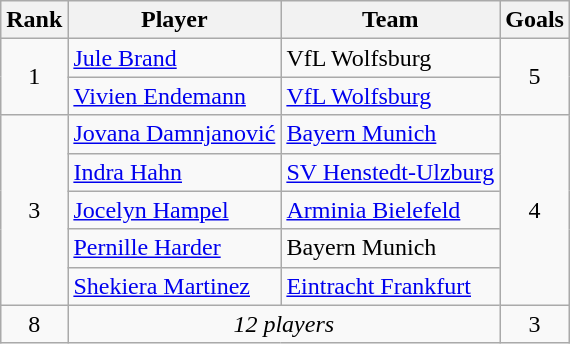<table class="wikitable sortable" style="text-align:center;">
<tr>
<th>Rank</th>
<th>Player</th>
<th>Team</th>
<th>Goals</th>
</tr>
<tr>
<td rowspan=2>1</td>
<td style="text-align:left;"> <a href='#'>Jule Brand</a></td>
<td style="text-align:left;">VfL Wolfsburg</td>
<td rowspan=2>5</td>
</tr>
<tr>
<td style="text-align:left;"> <a href='#'>Vivien Endemann</a></td>
<td style="text-align:left;"><a href='#'>VfL Wolfsburg</a></td>
</tr>
<tr>
<td rowspan=5>3</td>
<td style="text-align:left;"> <a href='#'>Jovana Damnjanović</a></td>
<td style="text-align:left;"><a href='#'>Bayern Munich</a></td>
<td rowspan=5>4</td>
</tr>
<tr>
<td style="text-align:left;"> <a href='#'>Indra Hahn</a></td>
<td style="text-align:left;"><a href='#'>SV Henstedt-Ulzburg</a></td>
</tr>
<tr>
<td style="text-align:left;"> <a href='#'>Jocelyn Hampel</a></td>
<td style="text-align:left;"><a href='#'>Arminia Bielefeld</a></td>
</tr>
<tr>
<td style="text-align:left;"> <a href='#'>Pernille Harder</a></td>
<td style="text-align:left;">Bayern Munich</td>
</tr>
<tr>
<td style="text-align:left;"> <a href='#'>Shekiera Martinez</a></td>
<td style="text-align:left;"><a href='#'>Eintracht Frankfurt</a></td>
</tr>
<tr>
<td>8</td>
<td style="text-align:center;" colspan=2><em>12 players</em></td>
<td>3</td>
</tr>
</table>
